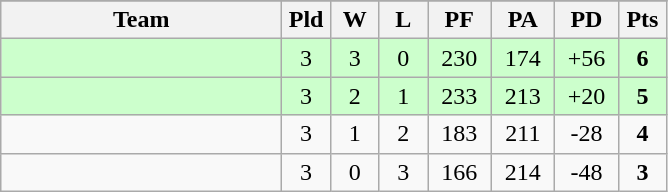<table class=wikitable>
<tr align=center>
</tr>
<tr>
<th width=180>Team</th>
<th width=25>Pld</th>
<th width=25>W</th>
<th width=25>L</th>
<th width=35>PF</th>
<th width=35>PA</th>
<th width=35>PD</th>
<th width=25>Pts</th>
</tr>
<tr align=center bgcolor="#ccffcc">
<td align=left></td>
<td>3</td>
<td>3</td>
<td>0</td>
<td>230</td>
<td>174</td>
<td>+56</td>
<td><strong>6</strong></td>
</tr>
<tr align=center bgcolor="#ccffcc">
<td align=left></td>
<td>3</td>
<td>2</td>
<td>1</td>
<td>233</td>
<td>213</td>
<td>+20</td>
<td><strong>5</strong></td>
</tr>
<tr align=center>
<td align=left></td>
<td>3</td>
<td>1</td>
<td>2</td>
<td>183</td>
<td>211</td>
<td>-28</td>
<td><strong>4</strong></td>
</tr>
<tr align=center>
<td align=left></td>
<td>3</td>
<td>0</td>
<td>3</td>
<td>166</td>
<td>214</td>
<td>-48</td>
<td><strong>3</strong></td>
</tr>
</table>
